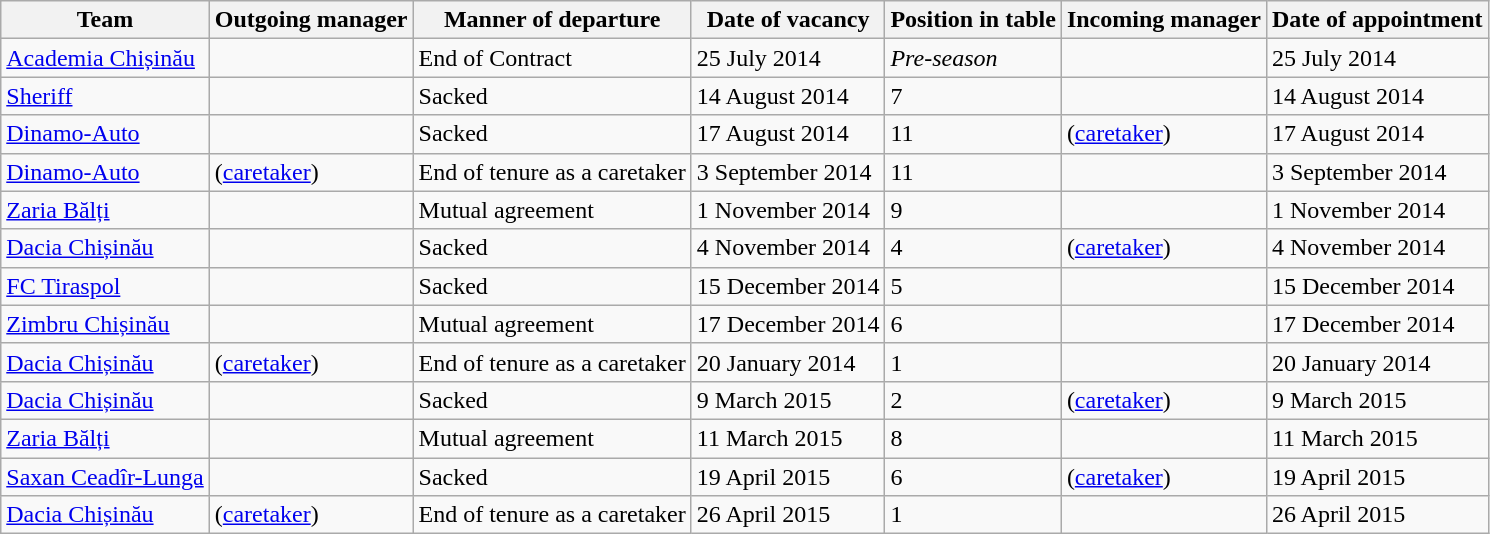<table class="wikitable sortable">
<tr>
<th>Team</th>
<th>Outgoing manager</th>
<th>Manner of departure</th>
<th>Date of vacancy</th>
<th>Position in table</th>
<th>Incoming manager</th>
<th>Date of appointment</th>
</tr>
<tr>
<td><a href='#'>Academia Chișinău</a></td>
<td> </td>
<td>End of Contract</td>
<td>25 July 2014</td>
<td rowspan=1><em>Pre-season</em></td>
<td> </td>
<td>25 July 2014</td>
</tr>
<tr>
<td><a href='#'>Sheriff</a></td>
<td> </td>
<td>Sacked</td>
<td>14 August 2014</td>
<td>7</td>
<td> </td>
<td>14 August 2014</td>
</tr>
<tr>
<td><a href='#'>Dinamo-Auto</a></td>
<td> </td>
<td>Sacked</td>
<td>17 August 2014</td>
<td>11</td>
<td>  (<a href='#'>caretaker</a>)</td>
<td>17 August 2014</td>
</tr>
<tr>
<td><a href='#'>Dinamo-Auto</a></td>
<td>  (<a href='#'>caretaker</a>)</td>
<td>End of tenure as a caretaker</td>
<td>3 September 2014</td>
<td>11</td>
<td> </td>
<td>3 September 2014</td>
</tr>
<tr>
<td><a href='#'>Zaria Bălți</a></td>
<td> </td>
<td>Mutual agreement</td>
<td>1 November 2014</td>
<td>9</td>
<td> </td>
<td>1 November 2014</td>
</tr>
<tr>
<td><a href='#'>Dacia Chișinău</a></td>
<td> </td>
<td>Sacked</td>
<td>4 November 2014</td>
<td>4</td>
<td>  (<a href='#'>caretaker</a>)</td>
<td>4 November 2014</td>
</tr>
<tr>
<td><a href='#'>FC Tiraspol</a></td>
<td> </td>
<td>Sacked</td>
<td>15 December 2014</td>
<td>5</td>
<td> </td>
<td>15 December 2014</td>
</tr>
<tr>
<td><a href='#'>Zimbru Chișinău</a></td>
<td> </td>
<td>Mutual agreement</td>
<td>17 December 2014</td>
<td>6</td>
<td> </td>
<td>17 December 2014</td>
</tr>
<tr>
<td><a href='#'>Dacia Chișinău</a></td>
<td>  (<a href='#'>caretaker</a>)</td>
<td>End of tenure as a caretaker</td>
<td>20 January 2014</td>
<td>1</td>
<td> </td>
<td>20 January 2014</td>
</tr>
<tr>
<td><a href='#'>Dacia Chișinău</a></td>
<td> </td>
<td>Sacked</td>
<td>9 March 2015</td>
<td>2</td>
<td>  (<a href='#'>caretaker</a>)</td>
<td>9 March 2015</td>
</tr>
<tr>
<td><a href='#'>Zaria Bălți</a></td>
<td> </td>
<td>Mutual agreement</td>
<td>11 March 2015</td>
<td>8</td>
<td> </td>
<td>11 March 2015</td>
</tr>
<tr>
<td><a href='#'>Saxan Ceadîr-Lunga</a></td>
<td> </td>
<td>Sacked</td>
<td>19 April 2015</td>
<td>6</td>
<td>  (<a href='#'>caretaker</a>)</td>
<td>19 April 2015</td>
</tr>
<tr>
<td><a href='#'>Dacia Chișinău</a></td>
<td>  (<a href='#'>caretaker</a>)</td>
<td>End of tenure as a caretaker</td>
<td>26 April 2015</td>
<td>1</td>
<td> </td>
<td>26 April 2015</td>
</tr>
</table>
